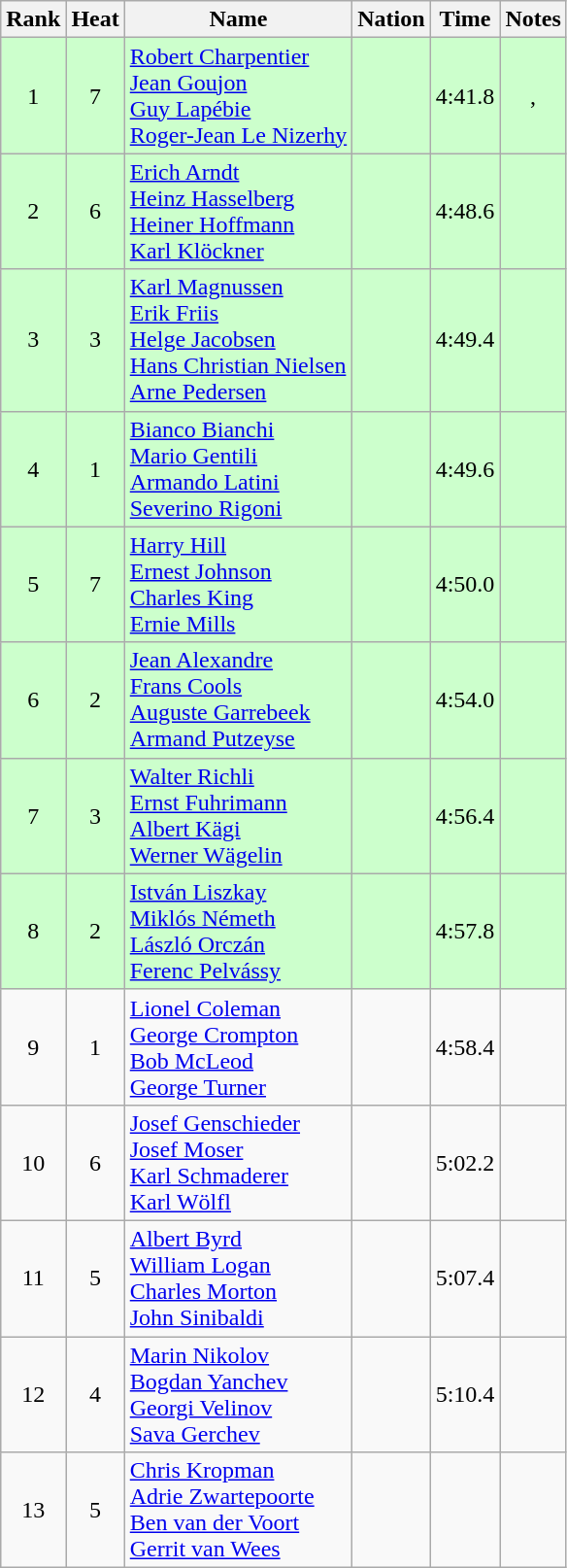<table class="wikitable sortable" style="text-align:center">
<tr>
<th>Rank</th>
<th>Heat</th>
<th>Name</th>
<th>Nation</th>
<th>Time</th>
<th>Notes</th>
</tr>
<tr bgcolor=ccffcc>
<td>1</td>
<td>7</td>
<td align=left><a href='#'>Robert Charpentier</a><br><a href='#'>Jean Goujon</a><br><a href='#'>Guy Lapébie</a><br><a href='#'>Roger-Jean Le Nizerhy</a></td>
<td align=left></td>
<td>4:41.8</td>
<td>, </td>
</tr>
<tr bgcolor=ccffcc>
<td>2</td>
<td>6</td>
<td align=left><a href='#'>Erich Arndt</a><br><a href='#'>Heinz Hasselberg</a><br><a href='#'>Heiner Hoffmann</a><br><a href='#'>Karl Klöckner</a></td>
<td align=left></td>
<td>4:48.6</td>
<td></td>
</tr>
<tr bgcolor=ccffcc>
<td>3</td>
<td>3</td>
<td align=left><a href='#'>Karl Magnussen</a><br><a href='#'>Erik Friis</a><br><a href='#'>Helge Jacobsen</a><br><a href='#'>Hans Christian Nielsen</a><br><a href='#'>Arne Pedersen</a></td>
<td align=left></td>
<td>4:49.4</td>
<td></td>
</tr>
<tr bgcolor=ccffcc>
<td>4</td>
<td>1</td>
<td align=left><a href='#'>Bianco Bianchi</a><br><a href='#'>Mario Gentili</a><br><a href='#'>Armando Latini</a><br><a href='#'>Severino Rigoni</a></td>
<td align=left></td>
<td>4:49.6</td>
<td></td>
</tr>
<tr bgcolor=ccffcc>
<td>5</td>
<td>7</td>
<td align=left><a href='#'>Harry Hill</a><br><a href='#'>Ernest Johnson</a><br><a href='#'>Charles King</a><br><a href='#'>Ernie Mills</a></td>
<td align=left></td>
<td>4:50.0</td>
<td></td>
</tr>
<tr bgcolor=ccffcc>
<td>6</td>
<td>2</td>
<td align=left><a href='#'>Jean Alexandre</a><br><a href='#'>Frans Cools</a><br><a href='#'>Auguste Garrebeek</a><br><a href='#'>Armand Putzeyse</a></td>
<td align=left></td>
<td>4:54.0</td>
<td></td>
</tr>
<tr bgcolor=ccffcc>
<td>7</td>
<td>3</td>
<td align=left><a href='#'>Walter Richli</a><br><a href='#'>Ernst Fuhrimann</a><br><a href='#'>Albert Kägi</a><br><a href='#'>Werner Wägelin</a></td>
<td align=left></td>
<td>4:56.4</td>
<td></td>
</tr>
<tr bgcolor=ccffcc>
<td>8</td>
<td>2</td>
<td align=left><a href='#'>István Liszkay</a><br><a href='#'>Miklós Németh</a><br><a href='#'>László Orczán</a><br><a href='#'>Ferenc Pelvássy</a></td>
<td align=left></td>
<td>4:57.8</td>
<td></td>
</tr>
<tr>
<td>9</td>
<td>1</td>
<td align=left><a href='#'>Lionel Coleman</a><br><a href='#'>George Crompton</a><br><a href='#'>Bob McLeod</a><br><a href='#'>George Turner</a></td>
<td align=left></td>
<td>4:58.4</td>
<td></td>
</tr>
<tr>
<td>10</td>
<td>6</td>
<td align=left><a href='#'>Josef Genschieder</a><br><a href='#'>Josef Moser</a><br><a href='#'>Karl Schmaderer</a><br><a href='#'>Karl Wölfl</a></td>
<td align=left></td>
<td>5:02.2</td>
<td></td>
</tr>
<tr>
<td>11</td>
<td>5</td>
<td align=left><a href='#'>Albert Byrd</a><br><a href='#'>William Logan</a><br><a href='#'>Charles Morton</a><br><a href='#'>John Sinibaldi</a></td>
<td align=left></td>
<td>5:07.4</td>
<td></td>
</tr>
<tr>
<td>12</td>
<td>4</td>
<td align=left><a href='#'>Marin Nikolov</a><br><a href='#'>Bogdan Yanchev</a><br><a href='#'>Georgi Velinov</a><br><a href='#'>Sava Gerchev</a></td>
<td align=left></td>
<td>5:10.4</td>
<td></td>
</tr>
<tr>
<td>13</td>
<td>5</td>
<td align=left><a href='#'>Chris Kropman</a><br><a href='#'>Adrie Zwartepoorte</a><br><a href='#'>Ben van der Voort</a><br><a href='#'>Gerrit van Wees</a></td>
<td align=left></td>
<td></td>
<td></td>
</tr>
</table>
